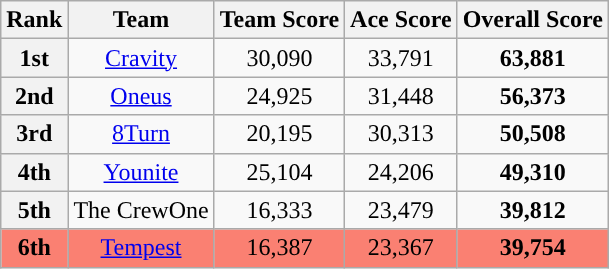<table class="wikitable plainrowheaders sortable" style="text-align:center">
<tr>
<th>Rank</th>
<th>Team</th>
<th>Team Score<br></th>
<th>Ace Score<br></th>
<th>Overall Score<br></th>
</tr>
<tr>
<th>1st</th>
<td><a href='#'>Cravity</a></td>
<td>30,090</td>
<td>33,791</td>
<td><strong>63,881</strong></td>
</tr>
<tr>
<th>2nd</th>
<td><a href='#'>Oneus</a></td>
<td>24,925</td>
<td>31,448</td>
<td><strong>56,373</strong></td>
</tr>
<tr>
<th>3rd</th>
<td><a href='#'>8Turn</a></td>
<td>20,195</td>
<td>30,313</td>
<td><strong>50,508</strong></td>
</tr>
<tr>
<th>4th</th>
<td><a href='#'>Younite</a></td>
<td>25,104</td>
<td>24,206</td>
<td><strong>49,310</strong></td>
</tr>
<tr>
<th>5th</th>
<td>The CrewOne</td>
<td>16,333</td>
<td>23,479</td>
<td><strong>39,812</strong></td>
</tr>
<tr>
<th style="background:#FA8072">6th</th>
<td style="background:#FA8072"><a href='#'>Tempest</a></td>
<td style="background:#FA8072">16,387</td>
<td style="background:#FA8072">23,367</td>
<td style="background:#FA8072"><strong>39,754</strong></td>
</tr>
</table>
